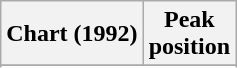<table class="wikitable sortable plainrowheaders" style="text-align:center">
<tr>
<th scope="col">Chart (1992)</th>
<th scope="col">Peak<br>position</th>
</tr>
<tr>
</tr>
<tr>
</tr>
</table>
